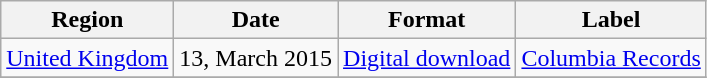<table class=wikitable>
<tr>
<th>Region</th>
<th>Date</th>
<th>Format</th>
<th>Label</th>
</tr>
<tr>
<td><a href='#'>United Kingdom</a></td>
<td>13, March 2015</td>
<td><a href='#'>Digital download</a></td>
<td><a href='#'>Columbia Records</a></td>
</tr>
<tr>
</tr>
</table>
